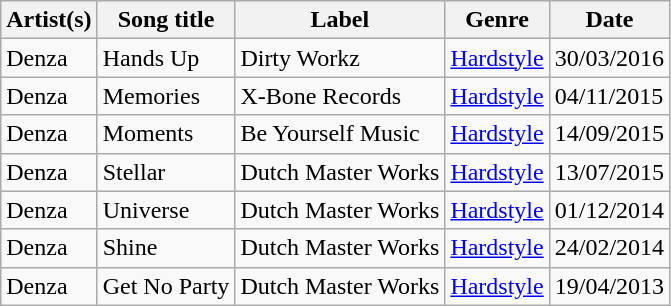<table class="wikitable">
<tr>
<th>Artist(s)</th>
<th>Song title</th>
<th>Label</th>
<th>Genre</th>
<th>Date</th>
</tr>
<tr>
<td>Denza</td>
<td>Hands Up</td>
<td>Dirty Workz</td>
<td><a href='#'>Hardstyle</a></td>
<td>30/03/2016</td>
</tr>
<tr>
<td>Denza</td>
<td>Memories</td>
<td>X-Bone Records</td>
<td><a href='#'>Hardstyle</a></td>
<td>04/11/2015</td>
</tr>
<tr>
<td>Denza</td>
<td>Moments</td>
<td>Be Yourself Music</td>
<td><a href='#'>Hardstyle</a></td>
<td>14/09/2015</td>
</tr>
<tr>
<td>Denza</td>
<td>Stellar</td>
<td>Dutch Master Works</td>
<td><a href='#'>Hardstyle</a></td>
<td>13/07/2015</td>
</tr>
<tr>
<td>Denza</td>
<td>Universe</td>
<td>Dutch Master Works</td>
<td><a href='#'>Hardstyle</a></td>
<td>01/12/2014</td>
</tr>
<tr>
<td>Denza</td>
<td>Shine</td>
<td>Dutch Master Works</td>
<td><a href='#'>Hardstyle</a></td>
<td>24/02/2014</td>
</tr>
<tr>
<td>Denza</td>
<td>Get No Party</td>
<td>Dutch Master Works</td>
<td><a href='#'>Hardstyle</a></td>
<td>19/04/2013</td>
</tr>
</table>
